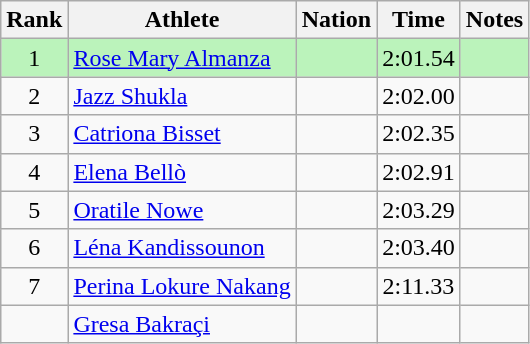<table class="wikitable sortable" style="text-align:center;">
<tr>
<th>Rank</th>
<th>Athlete</th>
<th>Nation</th>
<th>Time</th>
<th>Notes</th>
</tr>
<tr bgcolor=bbf3bb>
<td>1</td>
<td align=left><a href='#'>Rose Mary Almanza</a></td>
<td align=left></td>
<td>2:01.54</td>
<td></td>
</tr>
<tr>
<td>2</td>
<td align=left><a href='#'>Jazz Shukla</a></td>
<td align=left></td>
<td>2:02.00</td>
<td></td>
</tr>
<tr>
<td>3</td>
<td align=left><a href='#'>Catriona Bisset</a></td>
<td align=left></td>
<td>2:02.35</td>
<td></td>
</tr>
<tr>
<td>4</td>
<td align=left><a href='#'>Elena Bellò</a></td>
<td align=left></td>
<td>2:02.91</td>
<td></td>
</tr>
<tr>
<td>5</td>
<td align=left><a href='#'>Oratile Nowe</a></td>
<td align=left></td>
<td>2:03.29</td>
<td></td>
</tr>
<tr>
<td>6</td>
<td align=left><a href='#'>Léna Kandissounon</a></td>
<td align=left></td>
<td>2:03.40</td>
<td></td>
</tr>
<tr>
<td>7</td>
<td align=left><a href='#'>Perina Lokure Nakang</a></td>
<td align=left></td>
<td>2:11.33</td>
<td></td>
</tr>
<tr>
<td></td>
<td align=left><a href='#'>Gresa Bakraçi</a></td>
<td align=left></td>
<td></td>
<td></td>
</tr>
</table>
